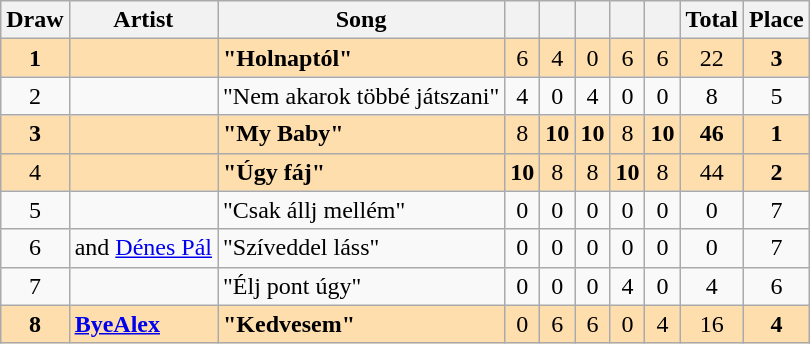<table class="sortable wikitable" style="margin: 1em auto 1em auto; text-align:center">
<tr>
<th>Draw</th>
<th>Artist</th>
<th>Song</th>
<th><small></small></th>
<th><small></small></th>
<th><small></small></th>
<th><small></small></th>
<th><small></small></th>
<th>Total</th>
<th>Place</th>
</tr>
<tr style="background:navajowhite;">
<td><strong>1</strong></td>
<td align="left"><strong></strong></td>
<td align="left"><strong>"Holnaptól"</strong></td>
<td>6</td>
<td>4</td>
<td>0</td>
<td>6</td>
<td>6</td>
<td>22</td>
<td><strong>3</strong></td>
</tr>
<tr>
<td>2</td>
<td align="left"></td>
<td align="left">"Nem akarok többé játszani"</td>
<td>4</td>
<td>0</td>
<td>4</td>
<td>0</td>
<td>0</td>
<td>8</td>
<td>5</td>
</tr>
<tr style="background:navajowhite;">
<td><strong>3</strong></td>
<td align="left"><strong></strong></td>
<td align="left"><strong>"My Baby"</strong></td>
<td>8</td>
<td><strong>10</strong></td>
<td><strong>10</strong></td>
<td>8</td>
<td><strong>10</strong></td>
<td><strong>46</strong></td>
<td><strong>1</strong></td>
</tr>
<tr style="background:navajowhite;">
<td>4</td>
<td align="left"><strong></strong></td>
<td align="left"><strong>"Úgy fáj"</strong></td>
<td><strong>10</strong></td>
<td>8</td>
<td>8</td>
<td><strong>10</strong></td>
<td>8</td>
<td>44</td>
<td><strong>2</strong></td>
</tr>
<tr>
<td>5</td>
<td align="left"></td>
<td align="left">"Csak állj mellém"</td>
<td>0</td>
<td>0</td>
<td>0</td>
<td>0</td>
<td>0</td>
<td>0</td>
<td>7</td>
</tr>
<tr>
<td>6</td>
<td align="left"> and <a href='#'>Dénes Pál</a></td>
<td align="left">"Szíveddel láss"</td>
<td>0</td>
<td>0</td>
<td>0</td>
<td>0</td>
<td>0</td>
<td>0</td>
<td>7</td>
</tr>
<tr>
<td>7</td>
<td align="left"></td>
<td align="left">"Élj pont úgy"</td>
<td>0</td>
<td>0</td>
<td>0</td>
<td>4</td>
<td>0</td>
<td>4</td>
<td>6</td>
</tr>
<tr style="background:navajowhite;">
<td><strong>8</strong></td>
<td align="left"><strong><a href='#'>ByeAlex</a></strong></td>
<td align="left"><strong>"Kedvesem"</strong></td>
<td>0</td>
<td>6</td>
<td>6</td>
<td>0</td>
<td>4</td>
<td>16</td>
<td><strong>4</strong></td>
</tr>
</table>
